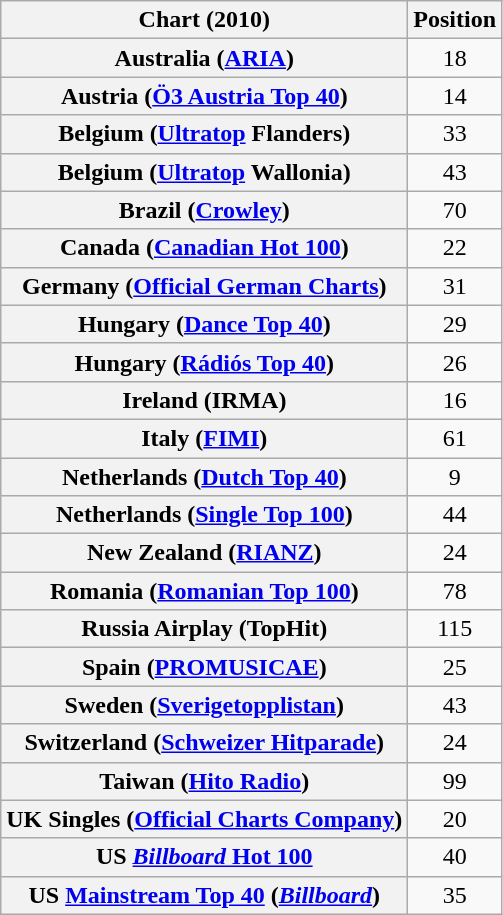<table class="wikitable plainrowheaders sortable">
<tr>
<th>Chart (2010)</th>
<th>Position</th>
</tr>
<tr>
<th scope="row">Australia (<a href='#'>ARIA</a>)</th>
<td style="text-align:center;">18</td>
</tr>
<tr>
<th scope="row">Austria (<a href='#'>Ö3 Austria Top 40</a>)</th>
<td style="text-align:center;">14</td>
</tr>
<tr>
<th scope="row">Belgium (<a href='#'>Ultratop</a> Flanders)</th>
<td style="text-align:center;">33</td>
</tr>
<tr>
<th scope="row">Belgium (<a href='#'>Ultratop</a> Wallonia)</th>
<td style="text-align:center;">43</td>
</tr>
<tr>
<th scope="row">Brazil (<a href='#'>Crowley</a>)</th>
<td style="text-align:center;">70</td>
</tr>
<tr>
<th scope="row">Canada (<a href='#'>Canadian Hot 100</a>)</th>
<td style="text-align:center;">22</td>
</tr>
<tr>
<th scope="row">Germany (<a href='#'>Official German Charts</a>)</th>
<td style="text-align:center;">31</td>
</tr>
<tr>
<th scope="row">Hungary (<a href='#'>Dance Top 40</a>)</th>
<td style="text-align:center;">29</td>
</tr>
<tr>
<th scope="row">Hungary (<a href='#'>Rádiós Top 40</a>)</th>
<td style="text-align:center;">26</td>
</tr>
<tr>
<th scope="row">Ireland (IRMA)</th>
<td style="text-align:center;">16</td>
</tr>
<tr>
<th scope="row">Italy (<a href='#'>FIMI</a>)</th>
<td style="text-align:center;">61</td>
</tr>
<tr>
<th scope="row">Netherlands (<a href='#'>Dutch Top 40</a>)</th>
<td style="text-align:center;">9</td>
</tr>
<tr>
<th scope="row">Netherlands (<a href='#'>Single Top 100</a>)</th>
<td style="text-align:center;">44</td>
</tr>
<tr>
<th scope="row">New Zealand (<a href='#'>RIANZ</a>)</th>
<td style="text-align:center;">24</td>
</tr>
<tr>
<th scope="row">Romania (<a href='#'>Romanian Top 100</a>)</th>
<td style="text-align:center;">78</td>
</tr>
<tr>
<th scope="row">Russia Airplay (TopHit)</th>
<td style="text-align:center;">115</td>
</tr>
<tr>
<th scope="row">Spain (<a href='#'>PROMUSICAE</a>)</th>
<td style="text-align:center;">25</td>
</tr>
<tr>
<th scope="row">Sweden (<a href='#'>Sverigetopplistan</a>)</th>
<td style="text-align:center;">43</td>
</tr>
<tr>
<th scope="row">Switzerland (<a href='#'>Schweizer Hitparade</a>)</th>
<td style="text-align:center;">24</td>
</tr>
<tr>
<th scope="row">Taiwan (<a href='#'>Hito Radio</a>)</th>
<td style="text-align:center;">99</td>
</tr>
<tr>
<th scope="row">UK Singles (<a href='#'>Official Charts Company</a>)</th>
<td style="text-align:center;">20</td>
</tr>
<tr>
<th scope="row">US <a href='#'><em>Billboard</em> Hot 100</a></th>
<td style="text-align:center;">40</td>
</tr>
<tr>
<th scope="row">US <a href='#'>Mainstream Top 40</a> (<em><a href='#'>Billboard</a></em>)</th>
<td style="text-align:center;">35</td>
</tr>
</table>
